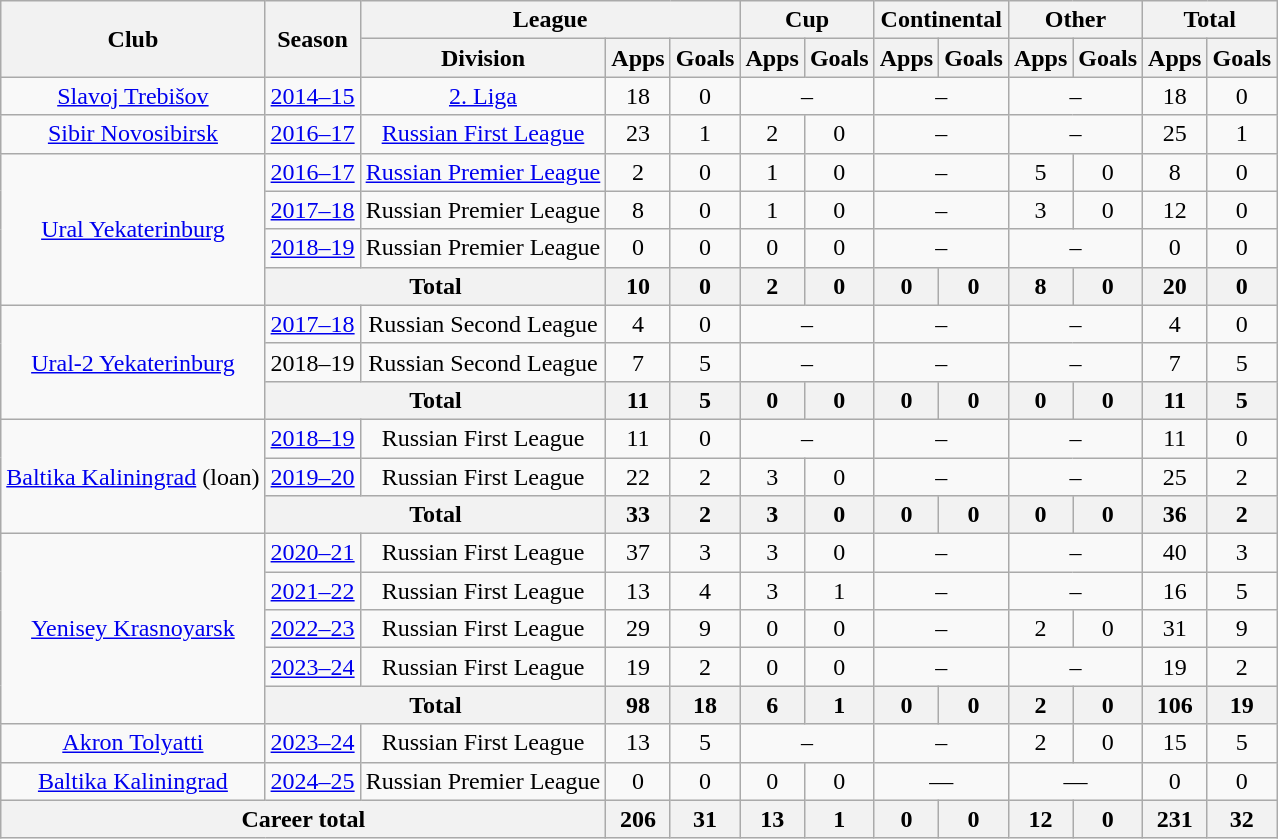<table class="wikitable" style="text-align: center;">
<tr>
<th rowspan=2>Club</th>
<th rowspan=2>Season</th>
<th colspan=3>League</th>
<th colspan=2>Cup</th>
<th colspan=2>Continental</th>
<th colspan=2>Other</th>
<th colspan=2>Total</th>
</tr>
<tr>
<th>Division</th>
<th>Apps</th>
<th>Goals</th>
<th>Apps</th>
<th>Goals</th>
<th>Apps</th>
<th>Goals</th>
<th>Apps</th>
<th>Goals</th>
<th>Apps</th>
<th>Goals</th>
</tr>
<tr>
<td><a href='#'>Slavoj Trebišov</a></td>
<td><a href='#'>2014–15</a></td>
<td><a href='#'>2. Liga</a></td>
<td>18</td>
<td>0</td>
<td colspan=2>–</td>
<td colspan=2>–</td>
<td colspan=2>–</td>
<td>18</td>
<td>0</td>
</tr>
<tr>
<td><a href='#'>Sibir Novosibirsk</a></td>
<td><a href='#'>2016–17</a></td>
<td><a href='#'>Russian First League</a></td>
<td>23</td>
<td>1</td>
<td>2</td>
<td>0</td>
<td colspan=2>–</td>
<td colspan=2>–</td>
<td>25</td>
<td>1</td>
</tr>
<tr>
<td rowspan="4"><a href='#'>Ural Yekaterinburg</a></td>
<td><a href='#'>2016–17</a></td>
<td><a href='#'>Russian Premier League</a></td>
<td>2</td>
<td>0</td>
<td>1</td>
<td>0</td>
<td colspan=2>–</td>
<td>5</td>
<td>0</td>
<td>8</td>
<td>0</td>
</tr>
<tr>
<td><a href='#'>2017–18</a></td>
<td>Russian Premier League</td>
<td>8</td>
<td>0</td>
<td>1</td>
<td>0</td>
<td colspan=2>–</td>
<td>3</td>
<td>0</td>
<td>12</td>
<td>0</td>
</tr>
<tr>
<td><a href='#'>2018–19</a></td>
<td>Russian Premier League</td>
<td>0</td>
<td>0</td>
<td>0</td>
<td>0</td>
<td colspan=2>–</td>
<td colspan=2>–</td>
<td>0</td>
<td>0</td>
</tr>
<tr>
<th colspan=2>Total</th>
<th>10</th>
<th>0</th>
<th>2</th>
<th>0</th>
<th>0</th>
<th>0</th>
<th>8</th>
<th>0</th>
<th>20</th>
<th>0</th>
</tr>
<tr>
<td rowspan="3"><a href='#'>Ural-2 Yekaterinburg</a></td>
<td><a href='#'>2017–18</a></td>
<td>Russian Second League</td>
<td>4</td>
<td>0</td>
<td colspan=2>–</td>
<td colspan=2>–</td>
<td colspan=2>–</td>
<td>4</td>
<td>0</td>
</tr>
<tr>
<td>2018–19</td>
<td>Russian Second League</td>
<td>7</td>
<td>5</td>
<td colspan=2>–</td>
<td colspan=2>–</td>
<td colspan=2>–</td>
<td>7</td>
<td>5</td>
</tr>
<tr>
<th colspan=2>Total</th>
<th>11</th>
<th>5</th>
<th>0</th>
<th>0</th>
<th>0</th>
<th>0</th>
<th>0</th>
<th>0</th>
<th>11</th>
<th>5</th>
</tr>
<tr>
<td rowspan="3"><a href='#'>Baltika Kaliningrad</a> (loan)</td>
<td><a href='#'>2018–19</a></td>
<td>Russian First League</td>
<td>11</td>
<td>0</td>
<td colspan=2>–</td>
<td colspan=2>–</td>
<td colspan=2>–</td>
<td>11</td>
<td>0</td>
</tr>
<tr>
<td><a href='#'>2019–20</a></td>
<td>Russian First League</td>
<td>22</td>
<td>2</td>
<td>3</td>
<td>0</td>
<td colspan=2>–</td>
<td colspan=2>–</td>
<td>25</td>
<td>2</td>
</tr>
<tr>
<th colspan=2>Total</th>
<th>33</th>
<th>2</th>
<th>3</th>
<th>0</th>
<th>0</th>
<th>0</th>
<th>0</th>
<th>0</th>
<th>36</th>
<th>2</th>
</tr>
<tr>
<td rowspan="5"><a href='#'>Yenisey Krasnoyarsk</a></td>
<td><a href='#'>2020–21</a></td>
<td>Russian First League</td>
<td>37</td>
<td>3</td>
<td>3</td>
<td>0</td>
<td colspan=2>–</td>
<td colspan=2>–</td>
<td>40</td>
<td>3</td>
</tr>
<tr>
<td><a href='#'>2021–22</a></td>
<td>Russian First League</td>
<td>13</td>
<td>4</td>
<td>3</td>
<td>1</td>
<td colspan=2>–</td>
<td colspan=2>–</td>
<td>16</td>
<td>5</td>
</tr>
<tr>
<td><a href='#'>2022–23</a></td>
<td>Russian First League</td>
<td>29</td>
<td>9</td>
<td>0</td>
<td>0</td>
<td colspan=2>–</td>
<td>2</td>
<td>0</td>
<td>31</td>
<td>9</td>
</tr>
<tr>
<td><a href='#'>2023–24</a></td>
<td>Russian First League</td>
<td>19</td>
<td>2</td>
<td>0</td>
<td>0</td>
<td colspan=2>–</td>
<td colspan=2>–</td>
<td>19</td>
<td>2</td>
</tr>
<tr>
<th colspan=2>Total</th>
<th>98</th>
<th>18</th>
<th>6</th>
<th>1</th>
<th>0</th>
<th>0</th>
<th>2</th>
<th>0</th>
<th>106</th>
<th>19</th>
</tr>
<tr>
<td><a href='#'>Akron Tolyatti</a></td>
<td><a href='#'>2023–24</a></td>
<td>Russian First League</td>
<td>13</td>
<td>5</td>
<td colspan=2>–</td>
<td colspan=2>–</td>
<td>2</td>
<td>0</td>
<td>15</td>
<td>5</td>
</tr>
<tr>
<td><a href='#'>Baltika Kaliningrad</a></td>
<td><a href='#'>2024–25</a></td>
<td>Russian Premier League</td>
<td>0</td>
<td>0</td>
<td>0</td>
<td>0</td>
<td colspan="2">—</td>
<td colspan="2">—</td>
<td>0</td>
<td>0</td>
</tr>
<tr>
<th colspan=3>Career total</th>
<th>206</th>
<th>31</th>
<th>13</th>
<th>1</th>
<th>0</th>
<th>0</th>
<th>12</th>
<th>0</th>
<th>231</th>
<th>32</th>
</tr>
</table>
